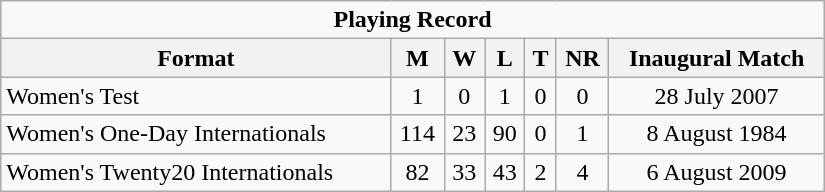<table class="wikitable" style="text-align: center; width: 550px;">
<tr>
<td colspan=7 align="center"><strong>Playing Record</strong></td>
</tr>
<tr>
<th>Format</th>
<th>M</th>
<th>W</th>
<th>L</th>
<th>T</th>
<th>NR</th>
<th>Inaugural Match</th>
</tr>
<tr>
<td align="left">Women's Test</td>
<td>1</td>
<td>0</td>
<td>1</td>
<td>0</td>
<td>0</td>
<td>28 July 2007</td>
</tr>
<tr>
<td align="left">Women's One-Day Internationals</td>
<td>114</td>
<td>23</td>
<td>90</td>
<td>0</td>
<td>1</td>
<td>8 August 1984</td>
</tr>
<tr>
<td align="left">Women's Twenty20 Internationals</td>
<td>82</td>
<td>33</td>
<td>43</td>
<td>2</td>
<td>4</td>
<td>6 August 2009</td>
</tr>
</table>
